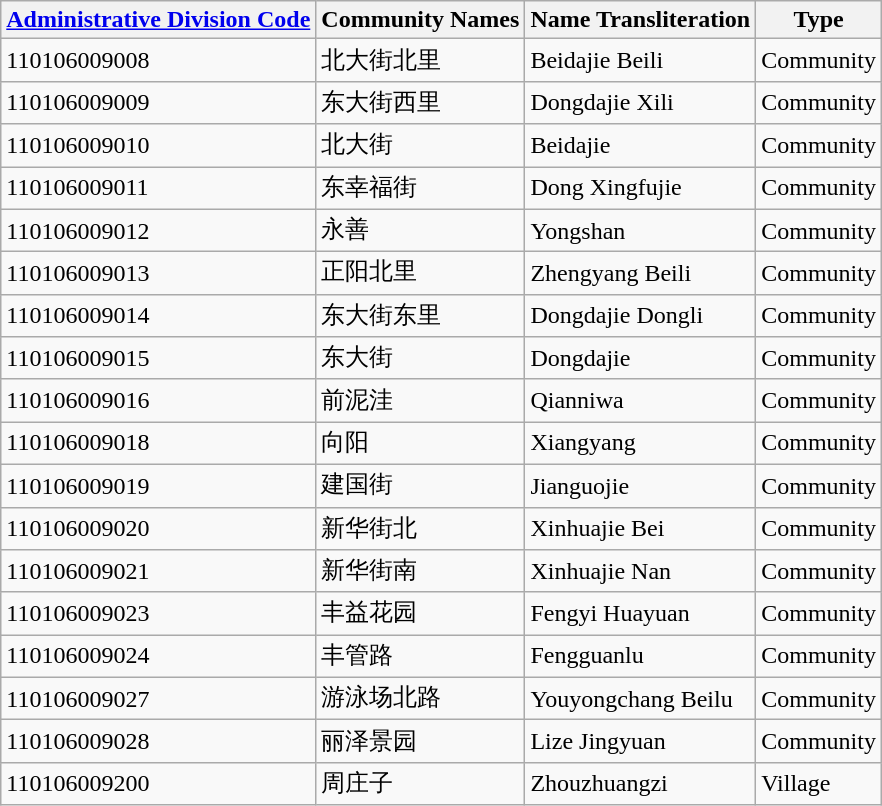<table class="wikitable sortable">
<tr>
<th><a href='#'>Administrative Division Code</a></th>
<th>Community Names</th>
<th>Name Transliteration</th>
<th>Type</th>
</tr>
<tr>
<td>110106009008</td>
<td>北大街北里</td>
<td>Beidajie Beili</td>
<td>Community</td>
</tr>
<tr>
<td>110106009009</td>
<td>东大街西里</td>
<td>Dongdajie Xili</td>
<td>Community</td>
</tr>
<tr>
<td>110106009010</td>
<td>北大街</td>
<td>Beidajie</td>
<td>Community</td>
</tr>
<tr>
<td>110106009011</td>
<td>东幸福街</td>
<td>Dong Xingfujie</td>
<td>Community</td>
</tr>
<tr>
<td>110106009012</td>
<td>永善</td>
<td>Yongshan</td>
<td>Community</td>
</tr>
<tr>
<td>110106009013</td>
<td>正阳北里</td>
<td>Zhengyang Beili</td>
<td>Community</td>
</tr>
<tr>
<td>110106009014</td>
<td>东大街东里</td>
<td>Dongdajie Dongli</td>
<td>Community</td>
</tr>
<tr>
<td>110106009015</td>
<td>东大街</td>
<td>Dongdajie</td>
<td>Community</td>
</tr>
<tr>
<td>110106009016</td>
<td>前泥洼</td>
<td>Qianniwa</td>
<td>Community</td>
</tr>
<tr>
<td>110106009018</td>
<td>向阳</td>
<td>Xiangyang</td>
<td>Community</td>
</tr>
<tr>
<td>110106009019</td>
<td>建国街</td>
<td>Jianguojie</td>
<td>Community</td>
</tr>
<tr>
<td>110106009020</td>
<td>新华街北</td>
<td>Xinhuajie Bei</td>
<td>Community</td>
</tr>
<tr>
<td>110106009021</td>
<td>新华街南</td>
<td>Xinhuajie Nan</td>
<td>Community</td>
</tr>
<tr>
<td>110106009023</td>
<td>丰益花园</td>
<td>Fengyi Huayuan</td>
<td>Community</td>
</tr>
<tr>
<td>110106009024</td>
<td>丰管路</td>
<td>Fengguanlu</td>
<td>Community</td>
</tr>
<tr>
<td>110106009027</td>
<td>游泳场北路</td>
<td>Youyongchang Beilu</td>
<td>Community</td>
</tr>
<tr>
<td>110106009028</td>
<td>丽泽景园</td>
<td>Lize Jingyuan</td>
<td>Community</td>
</tr>
<tr>
<td>110106009200</td>
<td>周庄子</td>
<td>Zhouzhuangzi</td>
<td>Village</td>
</tr>
</table>
